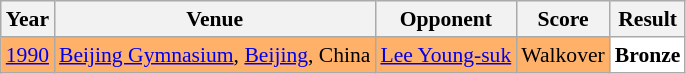<table class="sortable wikitable" style="font-size: 90%;">
<tr>
<th>Year</th>
<th>Venue</th>
<th>Opponent</th>
<th>Score</th>
<th>Result</th>
</tr>
<tr style="background:#FFB069">
<td align="left"><a href='#'>1990</a></td>
<td align="left"><a href='#'>Beijing Gymnasium</a>, <a href='#'>Beijing</a>, China</td>
<td align="left"> <a href='#'>Lee Young-suk</a></td>
<td align="left">Walkover</td>
<td style="text-align:left; background:white"> <strong>Bronze</strong></td>
</tr>
</table>
